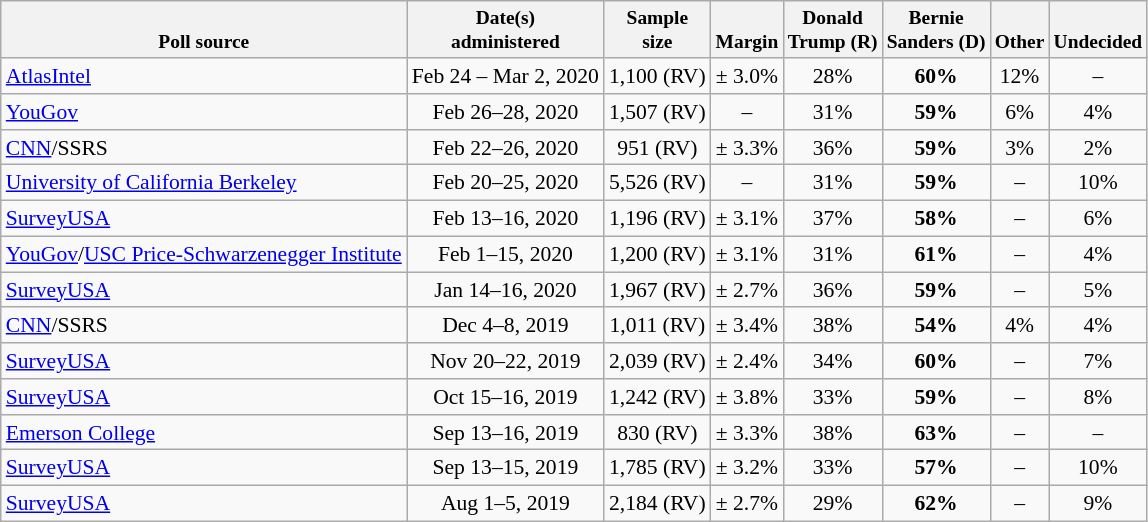<table class="wikitable" style="font-size:90%;text-align:center;">
<tr valign=bottom style="font-size:90%;">
<th>Poll source</th>
<th>Date(s)<br>administered</th>
<th>Sample<br>size</th>
<th>Margin<br></th>
<th>Donald<br>Trump (R)</th>
<th>Bernie<br>Sanders (D)</th>
<th>Other</th>
<th>Undecided</th>
</tr>
<tr>
<td style="text-align:left;"><a href='#'>AtlasIntel</a></td>
<td>Feb 24 – Mar 2, 2020</td>
<td>1,100 (RV)</td>
<td>± 3.0%</td>
<td>28%</td>
<td><strong>60%</strong></td>
<td>12%</td>
<td>–</td>
</tr>
<tr>
<td style="text-align:left;"><a href='#'>YouGov</a></td>
<td>Feb 26–28, 2020</td>
<td>1,507 (RV)</td>
<td>–</td>
<td>31%</td>
<td><strong>59%</strong></td>
<td>6%</td>
<td>4%</td>
</tr>
<tr>
<td style="text-align:left;"><a href='#'>CNN</a>/SSRS</td>
<td>Feb 22–26, 2020</td>
<td>951 (RV)</td>
<td>± 3.3%</td>
<td>36%</td>
<td><strong>59%</strong></td>
<td>3%</td>
<td>2%</td>
</tr>
<tr>
<td style="text-align:left;"><a href='#'>University of California Berkeley</a></td>
<td>Feb 20–25, 2020</td>
<td>5,526 (RV)</td>
<td>–</td>
<td>31%</td>
<td><strong>59%</strong></td>
<td>–</td>
<td>10%</td>
</tr>
<tr>
<td style="text-align:left;"><a href='#'>SurveyUSA</a></td>
<td>Feb 13–16, 2020</td>
<td>1,196 (RV)</td>
<td>± 3.1%</td>
<td>37%</td>
<td><strong>58%</strong></td>
<td>–</td>
<td>6%</td>
</tr>
<tr>
<td style="text-align:left;"><a href='#'>YouGov</a>/<a href='#'>USC Price-Schwarzenegger Institute</a></td>
<td>Feb 1–15, 2020</td>
<td>1,200 (RV)</td>
<td>± 3.1%</td>
<td>31%</td>
<td><strong>61%</strong></td>
<td>–</td>
<td>4%</td>
</tr>
<tr>
<td style="text-align:left;"><a href='#'>SurveyUSA</a></td>
<td>Jan 14–16, 2020</td>
<td>1,967 (RV)</td>
<td>± 2.7%</td>
<td>36%</td>
<td><strong>59%</strong></td>
<td>–</td>
<td>5%</td>
</tr>
<tr>
<td style="text-align:left;"><a href='#'>CNN</a>/SSRS</td>
<td>Dec 4–8, 2019</td>
<td>1,011 (RV)</td>
<td>± 3.4%</td>
<td>38%</td>
<td><strong>54%</strong></td>
<td>4%</td>
<td>4%</td>
</tr>
<tr>
<td style="text-align:left;"><a href='#'>SurveyUSA</a></td>
<td>Nov 20–22, 2019</td>
<td>2,039 (RV)</td>
<td>± 2.4%</td>
<td>34%</td>
<td><strong>60%</strong></td>
<td>–</td>
<td>7%</td>
</tr>
<tr>
<td style="text-align:left;"><a href='#'>SurveyUSA</a></td>
<td>Oct 15–16, 2019</td>
<td>1,242 (RV)</td>
<td>± 3.8%</td>
<td>33%</td>
<td><strong>59%</strong></td>
<td>–</td>
<td>8%</td>
</tr>
<tr>
<td style="text-align:left;"><a href='#'>Emerson College</a></td>
<td>Sep 13–16, 2019</td>
<td>830 (RV)</td>
<td>± 3.3%</td>
<td>38%</td>
<td><strong>63%</strong></td>
<td>–</td>
<td>–</td>
</tr>
<tr>
<td style="text-align:left;"><a href='#'>SurveyUSA</a></td>
<td>Sep 13–15, 2019</td>
<td>1,785 (RV)</td>
<td>± 3.2%</td>
<td>33%</td>
<td><strong>57%</strong></td>
<td>–</td>
<td>10%</td>
</tr>
<tr>
<td style="text-align:left;"><a href='#'>SurveyUSA</a></td>
<td>Aug 1–5, 2019</td>
<td>2,184 (RV)</td>
<td>± 2.7%</td>
<td>29%</td>
<td><strong>62%</strong></td>
<td>–</td>
<td>9%</td>
</tr>
</table>
